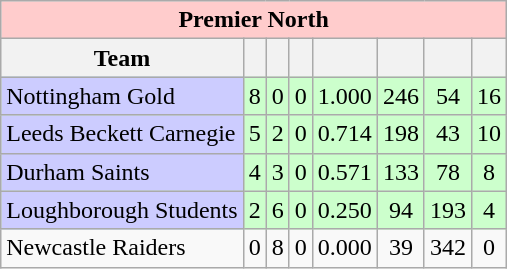<table class="wikitable">
<tr style="background:#fcc;">
<td colspan="8" style="text-align:center;"><strong>Premier North</strong></td>
</tr>
<tr style="background:#efefef;">
<th>Team</th>
<th></th>
<th></th>
<th></th>
<th></th>
<th></th>
<th></th>
<th></th>
</tr>
<tr style="text-align:center; background:#cfc;">
<td align="left" style="background:#ccf">Nottingham Gold</td>
<td>8</td>
<td>0</td>
<td>0</td>
<td>1.000</td>
<td>246</td>
<td>54</td>
<td>16</td>
</tr>
<tr style="text-align:center; background:#cfc;">
<td align="left" style="background:#ccf">Leeds Beckett Carnegie</td>
<td>5</td>
<td>2</td>
<td>0</td>
<td>0.714</td>
<td>198</td>
<td>43</td>
<td>10</td>
</tr>
<tr style="text-align:center; background:#cfc;">
<td align="left" style="background:#ccf">Durham Saints</td>
<td>4</td>
<td>3</td>
<td>0</td>
<td>0.571</td>
<td>133</td>
<td>78</td>
<td>8</td>
</tr>
<tr style="text-align:center; background:#cfc;">
<td align="left" style="background:#ccf">Loughborough Students</td>
<td>2</td>
<td>6</td>
<td>0</td>
<td>0.250</td>
<td>94</td>
<td>193</td>
<td>4</td>
</tr>
<tr style="text-align:center;">
<td align="left">Newcastle Raiders</td>
<td>0</td>
<td>8</td>
<td>0</td>
<td>0.000</td>
<td>39</td>
<td>342</td>
<td>0</td>
</tr>
</table>
